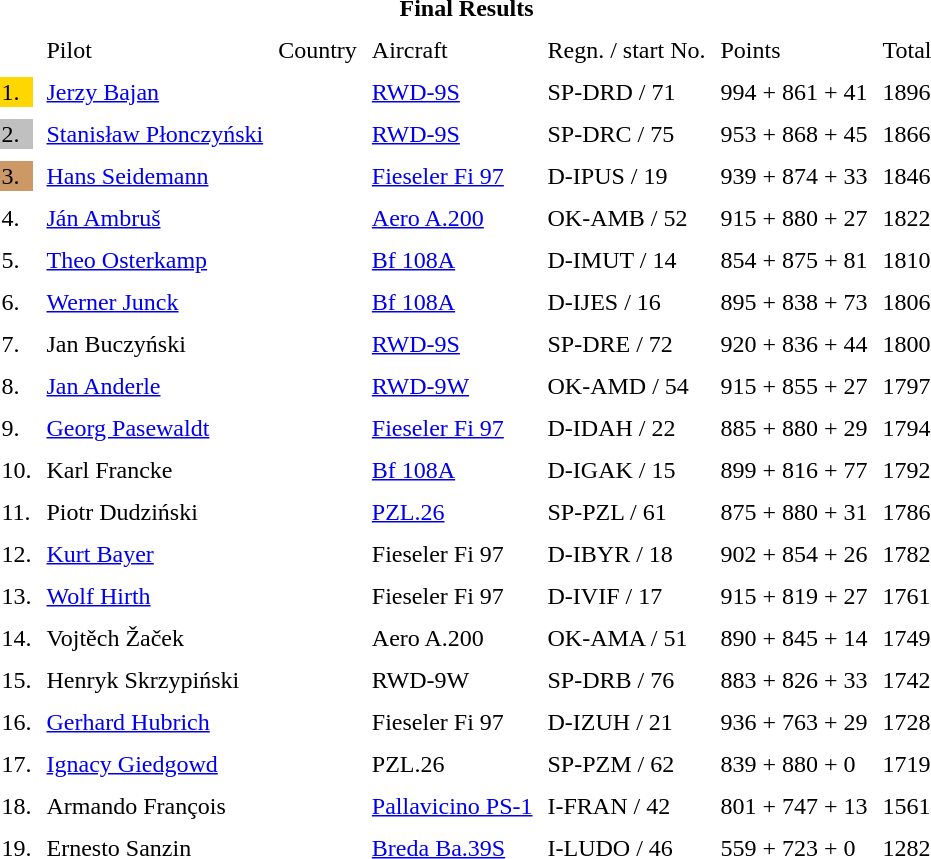<table cellspacing=8>
<tr>
<th colspan=20>Final Results</th>
</tr>
<tr>
<td> </td>
<td>Pilot</td>
<td>Country</td>
<td>Aircraft</td>
<td>Regn. / start No.</td>
<td>Points</td>
<td>Total</td>
</tr>
<tr>
<td bgcolor="gold">1.</td>
<td><a href='#'>Jerzy Bajan</a></td>
<td></td>
<td><a href='#'>RWD-9S</a></td>
<td>SP-DRD / 71</td>
<td>994 + 861 + 41</td>
<td>1896</td>
</tr>
<tr>
<td bgcolor="silver">2.</td>
<td><a href='#'>Stanisław Płonczyński</a></td>
<td></td>
<td><a href='#'>RWD-9S</a></td>
<td>SP-DRC / 75</td>
<td>953 + 868 + 45</td>
<td>1866</td>
</tr>
<tr>
<td bgcolor="CC9966">3.</td>
<td><a href='#'>Hans Seidemann</a></td>
<td></td>
<td><a href='#'>Fieseler Fi 97</a></td>
<td>D-IPUS / 19</td>
<td>939 + 874 + 33</td>
<td>1846</td>
</tr>
<tr>
<td>4.</td>
<td><a href='#'>Ján Ambruš</a></td>
<td></td>
<td><a href='#'>Aero A.200</a></td>
<td>OK-AMB / 52</td>
<td>915 + 880 + 27</td>
<td>1822</td>
</tr>
<tr>
<td>5.</td>
<td><a href='#'>Theo Osterkamp</a></td>
<td></td>
<td><a href='#'>Bf 108A</a></td>
<td>D-IMUT / 14</td>
<td>854 + 875 + 81</td>
<td>1810</td>
</tr>
<tr>
<td>6.</td>
<td><a href='#'>Werner Junck</a></td>
<td></td>
<td><a href='#'>Bf 108A</a></td>
<td>D-IJES / 16</td>
<td>895 + 838 + 73</td>
<td>1806</td>
</tr>
<tr>
<td>7.</td>
<td>Jan Buczyński</td>
<td></td>
<td><a href='#'>RWD-9S</a></td>
<td>SP-DRE / 72</td>
<td>920 + 836 + 44</td>
<td>1800</td>
</tr>
<tr>
<td>8.</td>
<td><a href='#'>Jan Anderle</a></td>
<td></td>
<td><a href='#'>RWD-9W</a></td>
<td>OK-AMD / 54</td>
<td>915 + 855 + 27</td>
<td>1797</td>
</tr>
<tr>
<td>9.</td>
<td><a href='#'>Georg Pasewaldt</a></td>
<td></td>
<td><a href='#'>Fieseler Fi 97</a></td>
<td>D-IDAH / 22</td>
<td>885 + 880 + 29</td>
<td>1794</td>
</tr>
<tr>
<td>10.</td>
<td>Karl Francke</td>
<td></td>
<td><a href='#'>Bf 108A</a></td>
<td>D-IGAK / 15</td>
<td>899 + 816 + 77</td>
<td>1792</td>
</tr>
<tr>
<td>11.</td>
<td>Piotr Dudziński</td>
<td></td>
<td><a href='#'>PZL.26</a></td>
<td>SP-PZL / 61</td>
<td>875 + 880 + 31</td>
<td>1786</td>
</tr>
<tr>
<td>12.</td>
<td><a href='#'>Kurt Bayer</a></td>
<td></td>
<td>Fieseler Fi 97</td>
<td>D-IBYR / 18</td>
<td>902 + 854 + 26</td>
<td>1782</td>
</tr>
<tr>
<td>13.</td>
<td><a href='#'>Wolf Hirth</a></td>
<td></td>
<td>Fieseler Fi 97</td>
<td>D-IVIF / 17</td>
<td>915 + 819 + 27</td>
<td>1761</td>
</tr>
<tr>
<td>14.</td>
<td>Vojtěch Žaček</td>
<td></td>
<td>Aero A.200</td>
<td>OK-AMA / 51</td>
<td>890 + 845 + 14</td>
<td>1749</td>
</tr>
<tr>
<td>15.</td>
<td>Henryk Skrzypiński</td>
<td></td>
<td>RWD-9W</td>
<td>SP-DRB / 76</td>
<td>883 + 826 + 33</td>
<td>1742</td>
</tr>
<tr>
<td>16.</td>
<td><a href='#'>Gerhard Hubrich</a></td>
<td></td>
<td>Fieseler Fi 97</td>
<td>D-IZUH / 21</td>
<td>936 + 763 + 29</td>
<td>1728</td>
</tr>
<tr>
<td>17.</td>
<td><a href='#'>Ignacy Giedgowd</a></td>
<td></td>
<td>PZL.26</td>
<td>SP-PZM / 62</td>
<td>839 + 880 + 0</td>
<td>1719</td>
</tr>
<tr>
<td>18.</td>
<td>Armando François</td>
<td></td>
<td><a href='#'>Pallavicino PS-1</a></td>
<td>I-FRAN / 42</td>
<td>801 + 747 + 13</td>
<td>1561</td>
</tr>
<tr>
<td>19.</td>
<td>Ernesto Sanzin</td>
<td></td>
<td><a href='#'>Breda Ba.39S</a></td>
<td>I-LUDO / 46</td>
<td>559 + 723 + 0</td>
<td>1282</td>
</tr>
</table>
